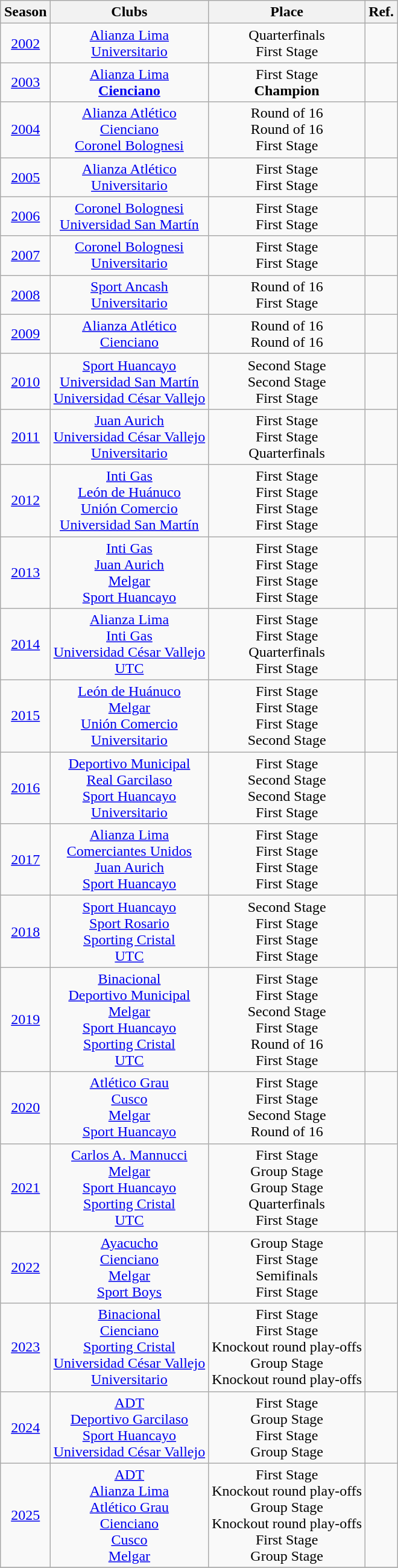<table class="wikitable" style="margin:1em auto; text-align: center;">
<tr>
<th>Season</th>
<th>Clubs</th>
<th>Place</th>
<th>Ref.</th>
</tr>
<tr>
<td><a href='#'>2002</a></td>
<td><a href='#'>Alianza Lima</a><br><a href='#'>Universitario</a></td>
<td>Quarterfinals<br>First Stage</td>
<td></td>
</tr>
<tr>
<td><a href='#'>2003</a></td>
<td><a href='#'>Alianza Lima</a><br><strong><a href='#'>Cienciano</a></strong></td>
<td>First Stage<br> <strong>Champion</strong></td>
<td></td>
</tr>
<tr>
<td><a href='#'>2004</a></td>
<td><a href='#'>Alianza Atlético</a><br><a href='#'>Cienciano</a><br><a href='#'>Coronel Bolognesi</a></td>
<td>Round of 16<br>Round of 16<br>First Stage</td>
<td></td>
</tr>
<tr>
<td><a href='#'>2005</a></td>
<td><a href='#'>Alianza Atlético</a> <br><a href='#'>Universitario</a></td>
<td>First Stage<br>First Stage</td>
<td></td>
</tr>
<tr>
<td><a href='#'>2006</a></td>
<td><a href='#'>Coronel Bolognesi</a><br><a href='#'>Universidad San Martín</a></td>
<td>First Stage<br>First Stage</td>
<td></td>
</tr>
<tr>
<td><a href='#'>2007</a></td>
<td><a href='#'>Coronel Bolognesi</a><br><a href='#'>Universitario</a></td>
<td>First Stage<br>First Stage</td>
<td></td>
</tr>
<tr>
<td><a href='#'>2008</a></td>
<td><a href='#'>Sport Ancash</a><br><a href='#'>Universitario</a></td>
<td>Round of 16<br>First Stage</td>
<td></td>
</tr>
<tr>
<td><a href='#'>2009</a></td>
<td><a href='#'>Alianza Atlético</a><br><a href='#'>Cienciano</a></td>
<td>Round of 16<br>Round of 16</td>
<td></td>
</tr>
<tr>
<td><a href='#'>2010</a></td>
<td><a href='#'>Sport Huancayo</a><br><a href='#'>Universidad San Martín</a> <br><a href='#'>Universidad César Vallejo</a></td>
<td>Second Stage <br>Second Stage <br>First Stage</td>
<td></td>
</tr>
<tr>
<td><a href='#'>2011</a></td>
<td><a href='#'>Juan Aurich</a> <br><a href='#'>Universidad César Vallejo</a><br><a href='#'>Universitario</a></td>
<td>First Stage<br>First Stage<br>Quarterfinals</td>
<td></td>
</tr>
<tr>
<td><a href='#'>2012</a></td>
<td><a href='#'>Inti Gas</a> <br><a href='#'>León de Huánuco</a> <br> <a href='#'>Unión Comercio</a><br><a href='#'>Universidad San Martín</a></td>
<td>First Stage<br> First Stage<br>First Stage<br>First Stage</td>
<td></td>
</tr>
<tr>
<td><a href='#'>2013</a></td>
<td><a href='#'>Inti Gas</a> <br> <a href='#'>Juan Aurich</a> <br><a href='#'>Melgar</a> <br> <a href='#'>Sport Huancayo</a></td>
<td>First Stage<br>First Stage <br>First Stage <br>First Stage</td>
<td></td>
</tr>
<tr>
<td><a href='#'>2014</a></td>
<td><a href='#'>Alianza Lima</a> <br><a href='#'>Inti Gas</a> <br> <a href='#'>Universidad César Vallejo</a> <br> <a href='#'>UTC</a></td>
<td>First Stage<br>First Stage <br>Quarterfinals <br>First Stage</td>
<td></td>
</tr>
<tr>
<td><a href='#'>2015</a></td>
<td><a href='#'>León de Huánuco</a><br> <a href='#'>Melgar</a> <br><a href='#'>Unión Comercio</a>   <br><a href='#'>Universitario</a></td>
<td>First Stage<br>First Stage <br>First Stage <br>Second Stage</td>
<td></td>
</tr>
<tr>
<td><a href='#'>2016</a></td>
<td><a href='#'>Deportivo Municipal</a><br> <a href='#'>Real Garcilaso</a> <br> <a href='#'>Sport Huancayo</a> <br><a href='#'>Universitario</a></td>
<td>First Stage<br>Second Stage <br>Second Stage <br>First Stage</td>
<td></td>
</tr>
<tr>
<td><a href='#'>2017</a></td>
<td><a href='#'>Alianza Lima</a> <br><a href='#'>Comerciantes Unidos</a> <br> <a href='#'>Juan Aurich</a><br> <a href='#'>Sport Huancayo</a></td>
<td>First Stage <br> First Stage <br> First Stage <br>First Stage</td>
<td></td>
</tr>
<tr>
<td><a href='#'>2018</a></td>
<td><a href='#'>Sport Huancayo</a>  <br> <a href='#'>Sport Rosario</a> <br> <a href='#'>Sporting Cristal</a>  <br> <a href='#'>UTC</a></td>
<td>Second Stage <br> First Stage <br> First Stage <br>First Stage</td>
<td></td>
</tr>
<tr>
<td><a href='#'>2019</a></td>
<td><a href='#'>Binacional</a> <br> <a href='#'>Deportivo Municipal</a><br> <a href='#'>Melgar</a><br>  <a href='#'>Sport Huancayo</a> <br> <a href='#'>Sporting Cristal</a> <br> <a href='#'>UTC</a></td>
<td>First Stage <br> First Stage<br> Second Stage  <br> First Stage <br>Round of 16<br>First Stage</td>
<td></td>
</tr>
<tr>
<td><a href='#'>2020</a></td>
<td><a href='#'>Atlético Grau</a><br><a href='#'>Cusco</a><br><a href='#'>Melgar</a><br>  <a href='#'>Sport Huancayo</a></td>
<td>First Stage <br>First Stage<br>Second Stage <br>Round of 16</td>
<td></td>
</tr>
<tr>
<td><a href='#'>2021</a></td>
<td><a href='#'>Carlos A. Mannucci</a><br>  <a href='#'>Melgar</a><br>  <a href='#'>Sport Huancayo</a> <br><a href='#'>Sporting Cristal</a><br> <a href='#'>UTC</a></td>
<td>First Stage<br>Group Stage <br>Group Stage <br>Quarterfinals<br> First Stage</td>
<td></td>
</tr>
<tr>
<td><a href='#'>2022</a></td>
<td><a href='#'>Ayacucho</a><br>  <a href='#'>Cienciano</a><br>  <a href='#'>Melgar</a> <br><a href='#'>Sport Boys</a></td>
<td>Group Stage<br>  First Stage<br> Semifinals  <br>First Stage</td>
<td></td>
</tr>
<tr>
<td><a href='#'>2023</a></td>
<td><a href='#'>Binacional</a><br>  <a href='#'>Cienciano</a><br><a href='#'>Sporting Cristal</a><br><a href='#'>Universidad César Vallejo</a> <br><a href='#'>Universitario</a></td>
<td>First Stage<br>First Stage<br> Knockout round play-offs <br>Group Stage <br>Knockout round play-offs</td>
<td></td>
</tr>
<tr>
<td><a href='#'>2024</a></td>
<td><a href='#'>ADT</a><br> <a href='#'>Deportivo Garcilaso</a><br>   <a href='#'>Sport Huancayo</a><br><a href='#'>Universidad César Vallejo</a></td>
<td>First Stage <br>Group Stage <br> First Stage<br>Group Stage</td>
<td></td>
</tr>
<tr>
<td><a href='#'>2025</a></td>
<td><a href='#'>ADT</a> <br><a href='#'>Alianza Lima</a><br> <a href='#'>Atlético Grau</a><br> <a href='#'>Cienciano</a><br> <a href='#'>Cusco</a><br><a href='#'>Melgar</a></td>
<td>First Stage<br>Knockout round play-offs	<br>Group Stage <br>Knockout round play-offs<br>First Stage<br>Group Stage</td>
<td></td>
</tr>
<tr>
</tr>
</table>
